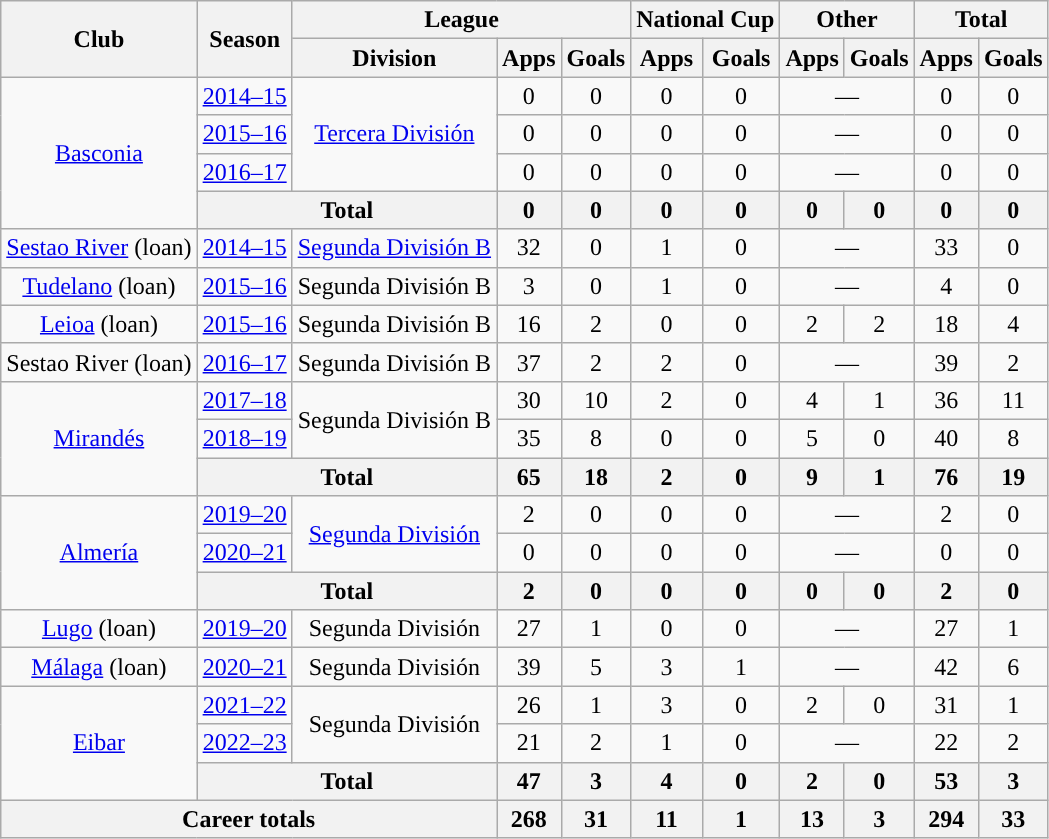<table class="wikitable" style="text-align:center">
<tr>
<th rowspan="2">Club</th>
<th rowspan="2">Season</th>
<th colspan="3">League</th>
<th colspan="2">National Cup</th>
<th colspan="2">Other</th>
<th colspan="2">Total</th>
</tr>
<tr>
<th>Division</th>
<th>Apps</th>
<th>Goals</th>
<th>Apps</th>
<th>Goals</th>
<th>Apps</th>
<th>Goals</th>
<th>Apps</th>
<th>Goals</th>
</tr>
<tr>
<td rowspan="4"><a href='#'>Basconia</a></td>
<td><a href='#'>2014–15</a></td>
<td rowspan="3"><a href='#'>Tercera División</a></td>
<td>0</td>
<td>0</td>
<td>0</td>
<td>0</td>
<td colspan="2">—</td>
<td>0</td>
<td>0</td>
</tr>
<tr>
<td><a href='#'>2015–16</a></td>
<td>0</td>
<td>0</td>
<td>0</td>
<td>0</td>
<td colspan="2">—</td>
<td>0</td>
<td>0</td>
</tr>
<tr>
<td><a href='#'>2016–17</a></td>
<td>0</td>
<td>0</td>
<td>0</td>
<td>0</td>
<td colspan="2">—</td>
<td>0</td>
<td>0</td>
</tr>
<tr>
<th colspan="2">Total</th>
<th>0</th>
<th>0</th>
<th>0</th>
<th>0</th>
<th>0</th>
<th>0</th>
<th>0</th>
<th>0</th>
</tr>
<tr>
<td><a href='#'>Sestao River</a> (loan)</td>
<td><a href='#'>2014–15</a></td>
<td><a href='#'>Segunda División B</a></td>
<td>32</td>
<td>0</td>
<td>1</td>
<td>0</td>
<td colspan="2">—</td>
<td>33</td>
<td>0</td>
</tr>
<tr>
<td><a href='#'>Tudelano</a> (loan)</td>
<td><a href='#'>2015–16</a></td>
<td>Segunda División B</td>
<td>3</td>
<td>0</td>
<td>1</td>
<td>0</td>
<td colspan="2">—</td>
<td>4</td>
<td>0</td>
</tr>
<tr>
<td><a href='#'>Leioa</a> (loan)</td>
<td><a href='#'>2015–16</a></td>
<td>Segunda División B</td>
<td>16</td>
<td>2</td>
<td>0</td>
<td>0</td>
<td>2</td>
<td>2</td>
<td>18</td>
<td>4</td>
</tr>
<tr>
<td>Sestao River (loan)</td>
<td><a href='#'>2016–17</a></td>
<td>Segunda División B</td>
<td>37</td>
<td>2</td>
<td>2</td>
<td>0</td>
<td colspan="2">—</td>
<td>39</td>
<td>2</td>
</tr>
<tr>
<td rowspan="3"><a href='#'>Mirandés</a></td>
<td><a href='#'>2017–18</a></td>
<td rowspan="2">Segunda División B</td>
<td>30</td>
<td>10</td>
<td>2</td>
<td>0</td>
<td>4</td>
<td>1</td>
<td>36</td>
<td>11</td>
</tr>
<tr>
<td><a href='#'>2018–19</a></td>
<td>35</td>
<td>8</td>
<td>0</td>
<td>0</td>
<td>5</td>
<td>0</td>
<td>40</td>
<td>8</td>
</tr>
<tr>
<th colspan="2">Total</th>
<th>65</th>
<th>18</th>
<th>2</th>
<th>0</th>
<th>9</th>
<th>1</th>
<th>76</th>
<th>19</th>
</tr>
<tr>
<td rowspan="3"><a href='#'>Almería</a></td>
<td><a href='#'>2019–20</a></td>
<td rowspan="2"><a href='#'>Segunda División</a></td>
<td>2</td>
<td>0</td>
<td>0</td>
<td>0</td>
<td colspan="2">—</td>
<td>2</td>
<td>0</td>
</tr>
<tr>
<td><a href='#'>2020–21</a></td>
<td>0</td>
<td>0</td>
<td>0</td>
<td>0</td>
<td colspan="2">—</td>
<td>0</td>
<td>0</td>
</tr>
<tr>
<th colspan="2">Total</th>
<th>2</th>
<th>0</th>
<th>0</th>
<th>0</th>
<th>0</th>
<th>0</th>
<th>2</th>
<th>0</th>
</tr>
<tr>
<td><a href='#'>Lugo</a> (loan)</td>
<td><a href='#'>2019–20</a></td>
<td>Segunda División</td>
<td>27</td>
<td>1</td>
<td>0</td>
<td>0</td>
<td colspan="2">—</td>
<td>27</td>
<td>1</td>
</tr>
<tr>
<td><a href='#'>Málaga</a> (loan)</td>
<td><a href='#'>2020–21</a></td>
<td>Segunda División</td>
<td>39</td>
<td>5</td>
<td>3</td>
<td>1</td>
<td colspan="2">—</td>
<td>42</td>
<td>6</td>
</tr>
<tr>
<td rowspan="3"><a href='#'>Eibar</a></td>
<td><a href='#'>2021–22</a></td>
<td rowspan="2">Segunda División</td>
<td>26</td>
<td>1</td>
<td>3</td>
<td>0</td>
<td>2</td>
<td>0</td>
<td>31</td>
<td>1</td>
</tr>
<tr>
<td><a href='#'>2022–23</a></td>
<td>21</td>
<td>2</td>
<td>1</td>
<td>0</td>
<td colspan="2">—</td>
<td>22</td>
<td>2</td>
</tr>
<tr>
<th colspan="2">Total</th>
<th>47</th>
<th>3</th>
<th>4</th>
<th>0</th>
<th>2</th>
<th>0</th>
<th>53</th>
<th>3</th>
</tr>
<tr>
<th colspan="3">Career totals</th>
<th>268</th>
<th>31</th>
<th>11</th>
<th>1</th>
<th>13</th>
<th>3</th>
<th>294</th>
<th>33</th>
</tr>
</table>
